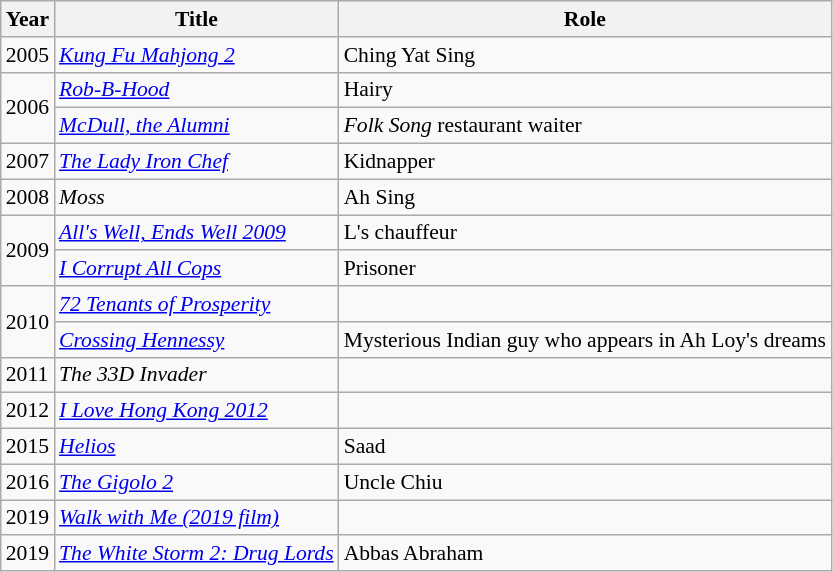<table class="wikitable" style="font-size: 90%;">
<tr>
<th>Year</th>
<th>Title</th>
<th>Role</th>
</tr>
<tr>
<td>2005</td>
<td><em><a href='#'>Kung Fu Mahjong 2</a></em></td>
<td>Ching Yat Sing</td>
</tr>
<tr>
<td rowspan="2">2006</td>
<td><em><a href='#'>Rob-B-Hood</a></em></td>
<td>Hairy</td>
</tr>
<tr>
<td><em><a href='#'>McDull, the Alumni</a></em></td>
<td><em>Folk Song</em> restaurant waiter</td>
</tr>
<tr>
<td>2007</td>
<td><em><a href='#'>The Lady Iron Chef</a></em></td>
<td>Kidnapper</td>
</tr>
<tr>
<td>2008</td>
<td><em>Moss</em></td>
<td>Ah Sing</td>
</tr>
<tr>
<td rowspan="2">2009</td>
<td><em><a href='#'>All's Well, Ends Well 2009</a></em></td>
<td>L's chauffeur</td>
</tr>
<tr>
<td><em><a href='#'>I Corrupt All Cops</a></em></td>
<td>Prisoner</td>
</tr>
<tr>
<td rowspan="2">2010</td>
<td><em><a href='#'>72 Tenants of Prosperity</a></em></td>
<td></td>
</tr>
<tr>
<td><em><a href='#'>Crossing Hennessy</a></em></td>
<td>Mysterious Indian guy who appears in Ah Loy's dreams</td>
</tr>
<tr>
<td>2011</td>
<td><em>The 33D Invader</em></td>
<td></td>
</tr>
<tr>
<td>2012</td>
<td><em><a href='#'>I Love Hong Kong 2012</a></em></td>
<td></td>
</tr>
<tr>
<td>2015</td>
<td><em><a href='#'>Helios</a></em></td>
<td>Saad</td>
</tr>
<tr>
<td>2016</td>
<td><em><a href='#'>The Gigolo 2</a></em></td>
<td>Uncle Chiu</td>
</tr>
<tr>
<td>2019</td>
<td><em><a href='#'>Walk with Me (2019 film)</a></em></td>
<td></td>
</tr>
<tr>
<td>2019</td>
<td><em><a href='#'>The White Storm 2: Drug Lords</a></em></td>
<td>Abbas Abraham</td>
</tr>
</table>
